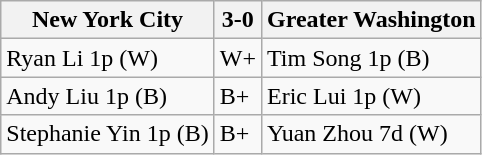<table class="wikitable">
<tr>
<th>New York City</th>
<th>3-0</th>
<th>Greater Washington</th>
</tr>
<tr>
<td>Ryan Li 1p (W)</td>
<td>W+</td>
<td>Tim Song 1p (B)</td>
</tr>
<tr>
<td>Andy Liu 1p (B)</td>
<td>B+</td>
<td>Eric Lui 1p (W)</td>
</tr>
<tr>
<td>Stephanie Yin 1p (B)</td>
<td>B+</td>
<td>Yuan Zhou 7d (W)</td>
</tr>
</table>
